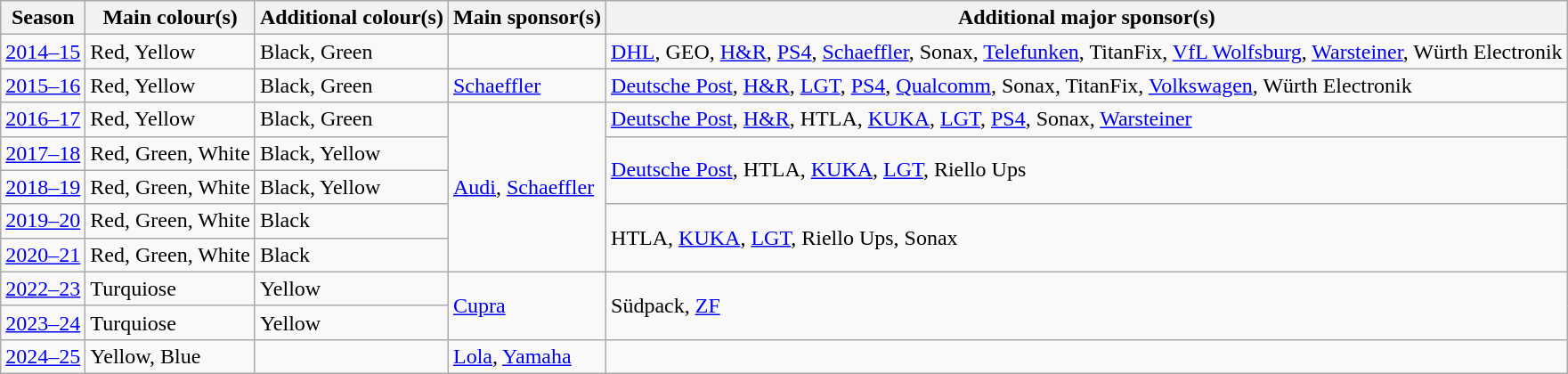<table class="wikitable">
<tr>
<th>Season</th>
<th>Main colour(s)</th>
<th>Additional colour(s)</th>
<th>Main sponsor(s)</th>
<th>Additional major sponsor(s)</th>
</tr>
<tr>
<td><a href='#'>2014–15</a></td>
<td>Red, Yellow</td>
<td>Black, Green</td>
<td></td>
<td><a href='#'>DHL</a>, GEO, <a href='#'>H&R</a>, <a href='#'>PS4</a>, <a href='#'>Schaeffler</a>, Sonax, <a href='#'>Telefunken</a>, TitanFix, <a href='#'>VfL Wolfsburg</a>, <a href='#'>Warsteiner</a>, Würth Electronik</td>
</tr>
<tr>
<td><a href='#'>2015–16</a></td>
<td>Red, Yellow</td>
<td>Black, Green</td>
<td><a href='#'>Schaeffler</a></td>
<td><a href='#'>Deutsche Post</a>, <a href='#'>H&R</a>, <a href='#'>LGT</a>, <a href='#'>PS4</a>, <a href='#'>Qualcomm</a>, Sonax, TitanFix, <a href='#'>Volkswagen</a>, Würth Electronik</td>
</tr>
<tr>
<td><a href='#'>2016–17</a></td>
<td>Red, Yellow</td>
<td>Black, Green</td>
<td rowspan="5"><a href='#'>Audi</a>, <a href='#'>Schaeffler</a></td>
<td><a href='#'>Deutsche Post</a>, <a href='#'>H&R</a>, HTLA, <a href='#'>KUKA</a>, <a href='#'>LGT</a>, <a href='#'>PS4</a>, Sonax, <a href='#'>Warsteiner</a></td>
</tr>
<tr>
<td><a href='#'>2017–18</a></td>
<td>Red, Green, White</td>
<td>Black, Yellow</td>
<td rowspan="2"><a href='#'>Deutsche Post</a>, HTLA, <a href='#'>KUKA</a>, <a href='#'>LGT</a>, Riello Ups</td>
</tr>
<tr>
<td><a href='#'>2018–19</a></td>
<td>Red, Green, White</td>
<td>Black, Yellow</td>
</tr>
<tr>
<td><a href='#'>2019–20</a></td>
<td>Red, Green, White</td>
<td>Black</td>
<td rowspan="2">HTLA, <a href='#'>KUKA</a>, <a href='#'>LGT</a>, Riello Ups, Sonax</td>
</tr>
<tr>
<td><a href='#'>2020–21</a></td>
<td>Red, Green, White</td>
<td>Black</td>
</tr>
<tr>
<td><a href='#'>2022–23</a></td>
<td>Turquiose</td>
<td>Yellow</td>
<td rowspan="2"><a href='#'>Cupra</a></td>
<td rowspan="2">Südpack, <a href='#'>ZF</a></td>
</tr>
<tr>
<td><a href='#'>2023–24</a></td>
<td>Turquiose</td>
<td>Yellow</td>
</tr>
<tr>
<td><a href='#'>2024–25</a></td>
<td>Yellow, Blue</td>
<td></td>
<td><a href='#'>Lola</a>, <a href='#'>Yamaha</a></td>
<td></td>
</tr>
</table>
